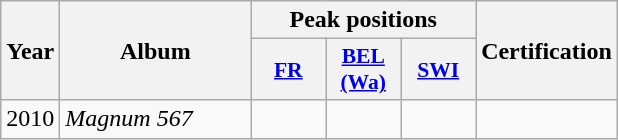<table class="wikitable">
<tr>
<th align="center" rowspan="2" width="10">Year</th>
<th align="center" rowspan="2" width="120">Album</th>
<th align="center" colspan="3" width="20">Peak positions</th>
<th align="center" rowspan="2" width="70">Certification</th>
</tr>
<tr>
<th scope="col" style="width:3em;font-size:90%;"><a href='#'>FR</a><br></th>
<th scope="col" style="width:3em;font-size:90%;"><a href='#'>BEL <br>(Wa)</a><br></th>
<th scope="col" style="width:3em;font-size:90%;"><a href='#'>SWI</a><br></th>
</tr>
<tr>
<td style="text-align:center;">2010</td>
<td><em>Magnum 567</em></td>
<td style="text-align:center;"></td>
<td style="text-align:center;"></td>
<td style="text-align:center;"></td>
<td style="text-align:center;"></td>
</tr>
</table>
